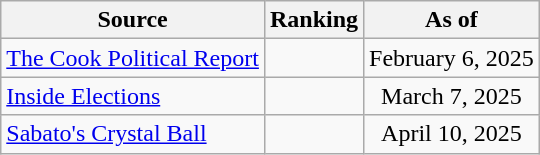<table class="wikitable" style="text-align:center">
<tr>
<th>Source</th>
<th>Ranking</th>
<th>As of</th>
</tr>
<tr>
<td align=left><a href='#'>The Cook Political Report</a></td>
<td></td>
<td>February 6, 2025</td>
</tr>
<tr>
<td align=left><a href='#'>Inside Elections</a></td>
<td></td>
<td>March 7, 2025</td>
</tr>
<tr>
<td align=left><a href='#'>Sabato's Crystal Ball</a></td>
<td></td>
<td>April 10, 2025</td>
</tr>
</table>
